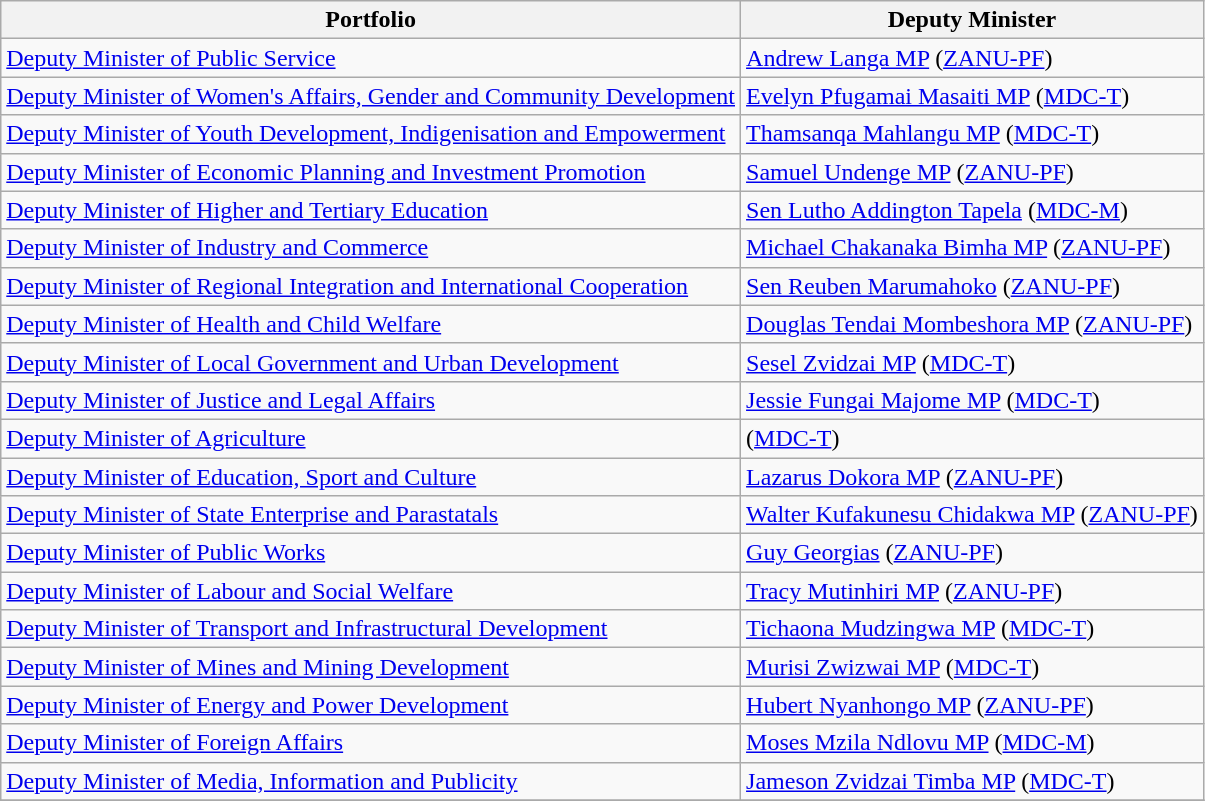<table class="wikitable">
<tr>
<th>Portfolio</th>
<th>Deputy Minister</th>
</tr>
<tr>
<td><a href='#'>Deputy Minister of Public Service</a></td>
<td><a href='#'>Andrew Langa MP</a> (<a href='#'>ZANU-PF</a>)</td>
</tr>
<tr>
<td><a href='#'>Deputy Minister of Women's Affairs, Gender and Community Development</a></td>
<td><a href='#'>Evelyn Pfugamai Masaiti MP</a> (<a href='#'>MDC-T</a>)</td>
</tr>
<tr>
<td><a href='#'>Deputy Minister of Youth Development, Indigenisation and Empowerment</a></td>
<td><a href='#'>Thamsanqa Mahlangu MP</a> (<a href='#'>MDC-T</a>)</td>
</tr>
<tr>
<td><a href='#'>Deputy Minister of Economic Planning and Investment Promotion</a></td>
<td><a href='#'>Samuel Undenge MP</a> (<a href='#'>ZANU-PF</a>)</td>
</tr>
<tr>
<td><a href='#'>Deputy Minister of Higher and Tertiary Education</a></td>
<td><a href='#'>Sen Lutho Addington Tapela</a> (<a href='#'>MDC-M</a>)</td>
</tr>
<tr>
<td><a href='#'>Deputy Minister of Industry and Commerce</a></td>
<td><a href='#'>Michael Chakanaka Bimha MP</a> (<a href='#'>ZANU-PF</a>)</td>
</tr>
<tr>
<td><a href='#'>Deputy Minister of Regional Integration and International Cooperation</a></td>
<td><a href='#'>Sen Reuben Marumahoko</a> (<a href='#'>ZANU-PF</a>)</td>
</tr>
<tr>
<td><a href='#'>Deputy Minister of Health and Child Welfare</a></td>
<td><a href='#'>Douglas Tendai Mombeshora MP</a> (<a href='#'>ZANU-PF</a>)</td>
</tr>
<tr>
<td><a href='#'>Deputy Minister of Local Government and Urban Development</a></td>
<td><a href='#'>Sesel Zvidzai MP</a> (<a href='#'>MDC-T</a>)</td>
</tr>
<tr>
<td><a href='#'>Deputy Minister of Justice and Legal Affairs</a></td>
<td><a href='#'>Jessie Fungai Majome MP</a> (<a href='#'>MDC-T</a>)</td>
</tr>
<tr>
<td><a href='#'>Deputy Minister of Agriculture</a></td>
<td>(<a href='#'>MDC-T</a>)</td>
</tr>
<tr>
<td><a href='#'>Deputy Minister of Education, Sport and Culture</a></td>
<td><a href='#'>Lazarus Dokora MP</a> (<a href='#'>ZANU-PF</a>)</td>
</tr>
<tr>
<td><a href='#'>Deputy Minister of State Enterprise and Parastatals</a></td>
<td><a href='#'>Walter Kufakunesu Chidakwa MP</a> (<a href='#'>ZANU-PF</a>)</td>
</tr>
<tr>
<td><a href='#'>Deputy Minister of Public Works</a></td>
<td><a href='#'>Guy Georgias</a> (<a href='#'>ZANU-PF</a>)</td>
</tr>
<tr>
<td><a href='#'>Deputy Minister of Labour and Social Welfare</a></td>
<td><a href='#'>Tracy Mutinhiri MP</a> (<a href='#'>ZANU-PF</a>)</td>
</tr>
<tr>
<td><a href='#'>Deputy Minister of Transport and Infrastructural Development</a></td>
<td><a href='#'>Tichaona Mudzingwa MP</a> (<a href='#'>MDC-T</a>)</td>
</tr>
<tr>
<td><a href='#'>Deputy Minister of Mines and Mining Development</a></td>
<td><a href='#'>Murisi Zwizwai MP</a> (<a href='#'>MDC-T</a>)</td>
</tr>
<tr>
<td><a href='#'>Deputy Minister of Energy and Power Development</a></td>
<td><a href='#'>Hubert Nyanhongo MP</a> (<a href='#'>ZANU-PF</a>)</td>
</tr>
<tr>
<td><a href='#'>Deputy Minister of Foreign Affairs</a></td>
<td><a href='#'>Moses Mzila Ndlovu MP</a> (<a href='#'>MDC-M</a>)</td>
</tr>
<tr>
<td><a href='#'>Deputy Minister of Media, Information and Publicity</a></td>
<td><a href='#'>Jameson Zvidzai Timba MP</a> (<a href='#'>MDC-T</a>)</td>
</tr>
<tr>
</tr>
</table>
